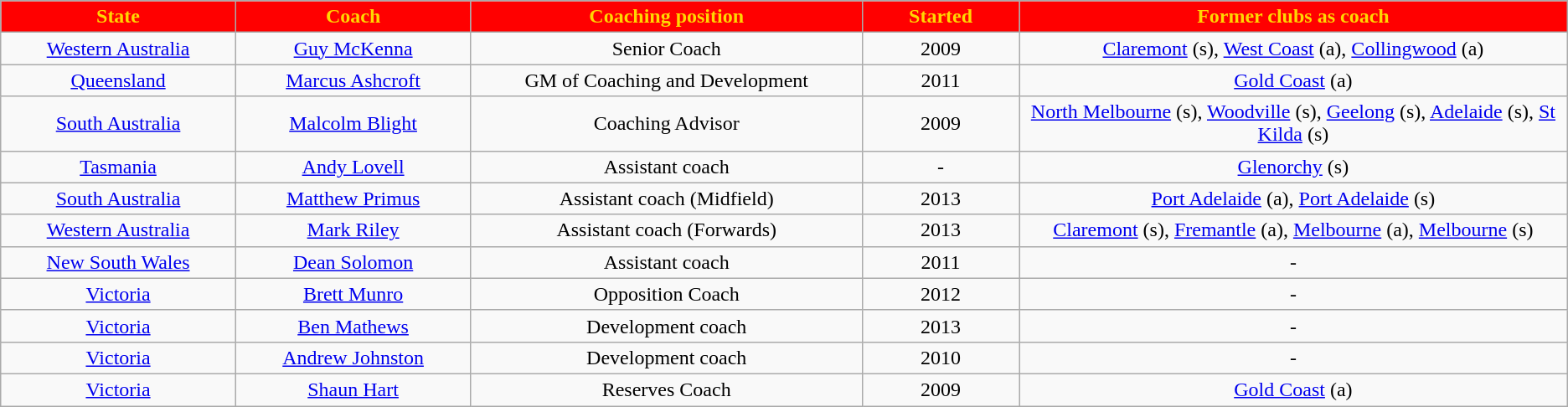<table class="wikitable sortable sortable">
<tr>
<th style="background:red; color:gold; width:15%;">State</th>
<th style="background:red; color:gold; width:15%;">Coach</th>
<th style="background:red; color:gold; width:25%;">Coaching position</th>
<th style="background:red; color:gold; width:10%;">Started</th>
<th style="background:red; color:gold; width:35%;">Former clubs as coach</th>
</tr>
<tr style="text-align: center">
<td> <a href='#'>Western Australia</a></td>
<td><a href='#'>Guy McKenna</a></td>
<td>Senior Coach</td>
<td>2009</td>
<td><a href='#'>Claremont</a> (s), <a href='#'>West Coast</a> (a), <a href='#'>Collingwood</a> (a)</td>
</tr>
<tr style="text-align: center">
<td> <a href='#'>Queensland</a></td>
<td><a href='#'>Marcus Ashcroft</a></td>
<td>GM of Coaching and Development</td>
<td>2011</td>
<td><a href='#'>Gold Coast</a> (a)</td>
</tr>
<tr style="text-align: center">
<td> <a href='#'>South Australia</a></td>
<td><a href='#'>Malcolm Blight</a></td>
<td>Coaching Advisor</td>
<td>2009</td>
<td><a href='#'>North Melbourne</a> (s), <a href='#'>Woodville</a> (s), <a href='#'>Geelong</a> (s), <a href='#'>Adelaide</a> (s), <a href='#'>St Kilda</a> (s)</td>
</tr>
<tr style="text-align: center">
<td> <a href='#'>Tasmania</a></td>
<td><a href='#'>Andy Lovell</a></td>
<td>Assistant coach</td>
<td>-</td>
<td><a href='#'>Glenorchy</a> (s)</td>
</tr>
<tr style="text-align: center">
<td> <a href='#'>South Australia</a></td>
<td><a href='#'>Matthew Primus</a></td>
<td>Assistant coach (Midfield)</td>
<td>2013</td>
<td><a href='#'>Port Adelaide</a> (a), <a href='#'>Port Adelaide</a> (s)</td>
</tr>
<tr style="text-align: center">
<td> <a href='#'>Western Australia</a></td>
<td><a href='#'>Mark Riley</a></td>
<td>Assistant coach (Forwards)</td>
<td>2013</td>
<td><a href='#'>Claremont</a> (s), <a href='#'>Fremantle</a> (a), <a href='#'>Melbourne</a> (a), <a href='#'>Melbourne</a> (s)</td>
</tr>
<tr style="text-align: center">
<td> <a href='#'>New South Wales</a></td>
<td><a href='#'>Dean Solomon</a></td>
<td>Assistant coach</td>
<td>2011</td>
<td>-</td>
</tr>
<tr style="text-align: center">
<td> <a href='#'>Victoria</a></td>
<td><a href='#'>Brett Munro</a></td>
<td>Opposition Coach</td>
<td>2012</td>
<td>-</td>
</tr>
<tr style="text-align: center">
<td> <a href='#'>Victoria</a></td>
<td><a href='#'>Ben Mathews</a></td>
<td>Development coach</td>
<td>2013</td>
<td>-</td>
</tr>
<tr style="text-align: center">
<td> <a href='#'>Victoria</a></td>
<td><a href='#'>Andrew Johnston</a></td>
<td>Development coach</td>
<td>2010</td>
<td>-</td>
</tr>
<tr style="text-align: center">
<td> <a href='#'>Victoria</a></td>
<td><a href='#'>Shaun Hart</a></td>
<td>Reserves Coach</td>
<td>2009</td>
<td><a href='#'>Gold Coast</a> (a)</td>
</tr>
</table>
